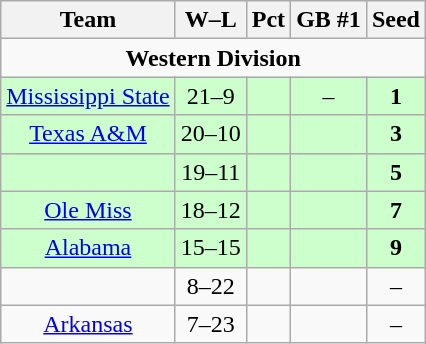<table class="wikitable" style="float:left; margin-right:1em; text-align:center;">
<tr>
<th>Team</th>
<th>W–L</th>
<th>Pct</th>
<th>GB #1</th>
<th>Seed</th>
</tr>
<tr>
<td colspan="7" align="center"><strong>Western Division</strong></td>
</tr>
<tr bgcolor=#ccffcc>
<td><a href='#'>Mississippi State</a></td>
<td>21–9</td>
<td></td>
<td>–</td>
<td><strong>1</strong></td>
</tr>
<tr bgcolor=#ccffcc>
<td><a href='#'>Texas A&M</a></td>
<td>20–10</td>
<td></td>
<td></td>
<td><strong>3</strong></td>
</tr>
<tr bgcolor=#ccffcc>
<td></td>
<td>19–11</td>
<td></td>
<td></td>
<td><strong>5</strong></td>
</tr>
<tr bgcolor=#ccffcc>
<td><a href='#'>Ole Miss</a></td>
<td>18–12</td>
<td></td>
<td></td>
<td><strong>7</strong></td>
</tr>
<tr bgcolor=#ccffcc>
<td><a href='#'>Alabama</a></td>
<td>15–15</td>
<td></td>
<td></td>
<td><strong>9</strong></td>
</tr>
<tr>
<td></td>
<td>8–22</td>
<td></td>
<td></td>
<td>–</td>
</tr>
<tr>
<td><a href='#'>Arkansas</a></td>
<td>7–23</td>
<td></td>
<td></td>
<td>–</td>
</tr>
</table>
